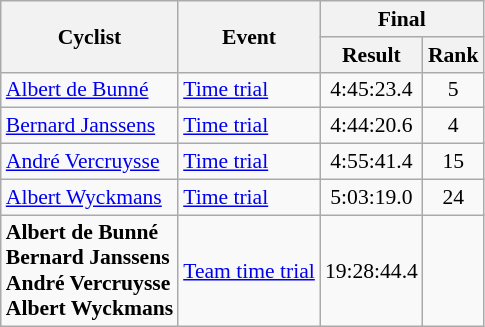<table class=wikitable style="font-size:90%">
<tr>
<th rowspan=2>Cyclist</th>
<th rowspan=2>Event</th>
<th colspan=2>Final</th>
</tr>
<tr>
<th>Result</th>
<th>Rank</th>
</tr>
<tr>
<td><a href='#'>Albert de Bunné</a></td>
<td><a href='#'>Time trial</a></td>
<td align=center>4:45:23.4</td>
<td align=center>5</td>
</tr>
<tr>
<td><a href='#'>Bernard Janssens</a></td>
<td><a href='#'>Time trial</a></td>
<td align=center>4:44:20.6</td>
<td align=center>4</td>
</tr>
<tr>
<td><a href='#'>André Vercruysse</a></td>
<td><a href='#'>Time trial</a></td>
<td align=center>4:55:41.4</td>
<td align=center>15</td>
</tr>
<tr>
<td><a href='#'>Albert Wyckmans</a></td>
<td><a href='#'>Time trial</a></td>
<td align=center>5:03:19.0</td>
<td align=center>24</td>
</tr>
<tr>
<td><strong>Albert de Bunné <br> Bernard Janssens <br> André Vercruysse <br> Albert Wyckmans</strong></td>
<td><a href='#'>Team time trial</a></td>
<td align=center>19:28:44.4</td>
<td align=center></td>
</tr>
</table>
